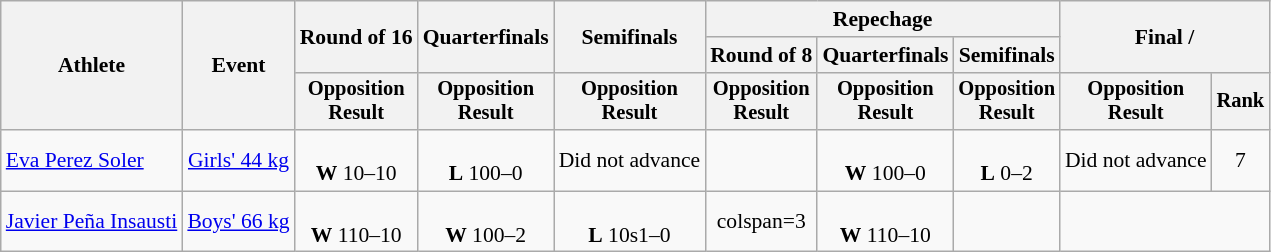<table class=wikitable style="text-align:center; font-size:90%">
<tr>
<th rowspan="3">Athlete</th>
<th rowspan="3">Event</th>
<th rowspan="2">Round of 16</th>
<th rowspan="2">Quarterfinals</th>
<th rowspan="2">Semifinals</th>
<th colspan="3">Repechage</th>
<th rowspan="2" colspan="2">Final / </th>
</tr>
<tr>
<th>Round of 8</th>
<th>Quarterfinals</th>
<th>Semifinals</th>
</tr>
<tr style="font-size:95%">
<th>Opposition<br>Result</th>
<th>Opposition<br>Result</th>
<th>Opposition<br>Result</th>
<th>Opposition<br>Result</th>
<th>Opposition<br>Result</th>
<th>Opposition<br>Result</th>
<th>Opposition<br>Result</th>
<th>Rank</th>
</tr>
<tr>
<td align=left><a href='#'>Eva Perez Soler</a></td>
<td><a href='#'>Girls' 44 kg</a></td>
<td><br><strong>W</strong> 10–10</td>
<td><br><strong>L</strong> 100–0</td>
<td>Did not advance</td>
<td></td>
<td><br><strong>W</strong> 100–0</td>
<td><br><strong>L</strong> 0–2</td>
<td>Did not advance</td>
<td>7</td>
</tr>
<tr>
<td align=left><a href='#'>Javier Peña Insausti</a></td>
<td><a href='#'>Boys' 66 kg</a></td>
<td><br><strong>W</strong> 110–10</td>
<td><br><strong>W</strong> 100–2</td>
<td><br><strong>L</strong> 10s1–0</td>
<td>colspan=3 </td>
<td><br><strong>W</strong> 110–10</td>
<td></td>
</tr>
</table>
